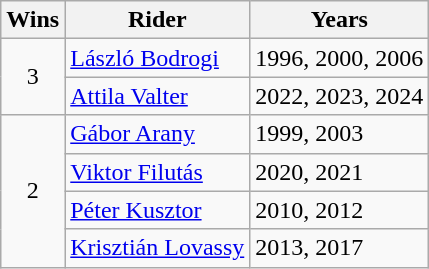<table class="wikitable">
<tr>
<th>Wins</th>
<th>Rider</th>
<th>Years</th>
</tr>
<tr>
<td align=center rowspan=2>3</td>
<td><a href='#'>László Bodrogi</a></td>
<td>1996, 2000, 2006</td>
</tr>
<tr>
<td><a href='#'>Attila Valter</a></td>
<td>2022, 2023, 2024</td>
</tr>
<tr>
<td align=center rowspan=4>2</td>
<td><a href='#'>Gábor Arany</a></td>
<td>1999, 2003</td>
</tr>
<tr>
<td><a href='#'>Viktor Filutás</a></td>
<td>2020, 2021</td>
</tr>
<tr>
<td><a href='#'>Péter Kusztor</a></td>
<td>2010, 2012</td>
</tr>
<tr>
<td><a href='#'>Krisztián Lovassy</a></td>
<td>2013, 2017</td>
</tr>
</table>
